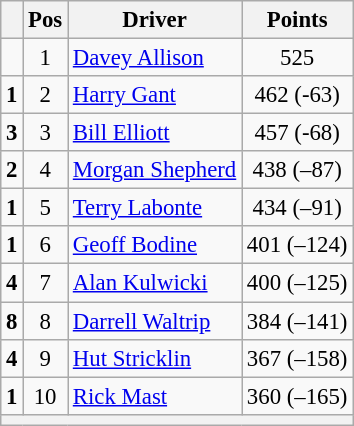<table class="wikitable" style="font-size: 95%;">
<tr>
<th></th>
<th>Pos</th>
<th>Driver</th>
<th>Points</th>
</tr>
<tr>
<td align="left"></td>
<td style="text-align:center;">1</td>
<td><a href='#'>Davey Allison</a></td>
<td style="text-align:center;">525</td>
</tr>
<tr>
<td align="left"> <strong>1</strong></td>
<td style="text-align:center;">2</td>
<td><a href='#'>Harry Gant</a></td>
<td style="text-align:center;">462 (-63)</td>
</tr>
<tr>
<td align="left"> <strong>3</strong></td>
<td style="text-align:center;">3</td>
<td><a href='#'>Bill Elliott</a></td>
<td style="text-align:center;">457 (-68)</td>
</tr>
<tr>
<td align="left"> <strong>2</strong></td>
<td style="text-align:center;">4</td>
<td><a href='#'>Morgan Shepherd</a></td>
<td style="text-align:center;">438 (–87)</td>
</tr>
<tr>
<td align="left"> <strong>1</strong></td>
<td style="text-align:center;">5</td>
<td><a href='#'>Terry Labonte</a></td>
<td style="text-align:center;">434 (–91)</td>
</tr>
<tr>
<td align="left"> <strong>1</strong></td>
<td style="text-align:center;">6</td>
<td><a href='#'>Geoff Bodine</a></td>
<td style="text-align:center;">401 (–124)</td>
</tr>
<tr>
<td align="left">  <strong>4</strong></td>
<td style="text-align:center;">7</td>
<td><a href='#'>Alan Kulwicki</a></td>
<td style="text-align:center;">400 (–125)</td>
</tr>
<tr>
<td align="left"> <strong>8</strong></td>
<td style="text-align:center;">8</td>
<td><a href='#'>Darrell Waltrip</a></td>
<td style="text-align:center;">384 (–141)</td>
</tr>
<tr>
<td align="left"> <strong>4</strong></td>
<td style="text-align:center;">9</td>
<td><a href='#'>Hut Stricklin</a></td>
<td style="text-align:center;">367 (–158)</td>
</tr>
<tr>
<td align="left"> <strong>1</strong></td>
<td style="text-align:center;">10</td>
<td><a href='#'>Rick Mast</a></td>
<td style="text-align:center;">360 (–165)</td>
</tr>
<tr class="sortbottom">
<th colspan="9"></th>
</tr>
</table>
